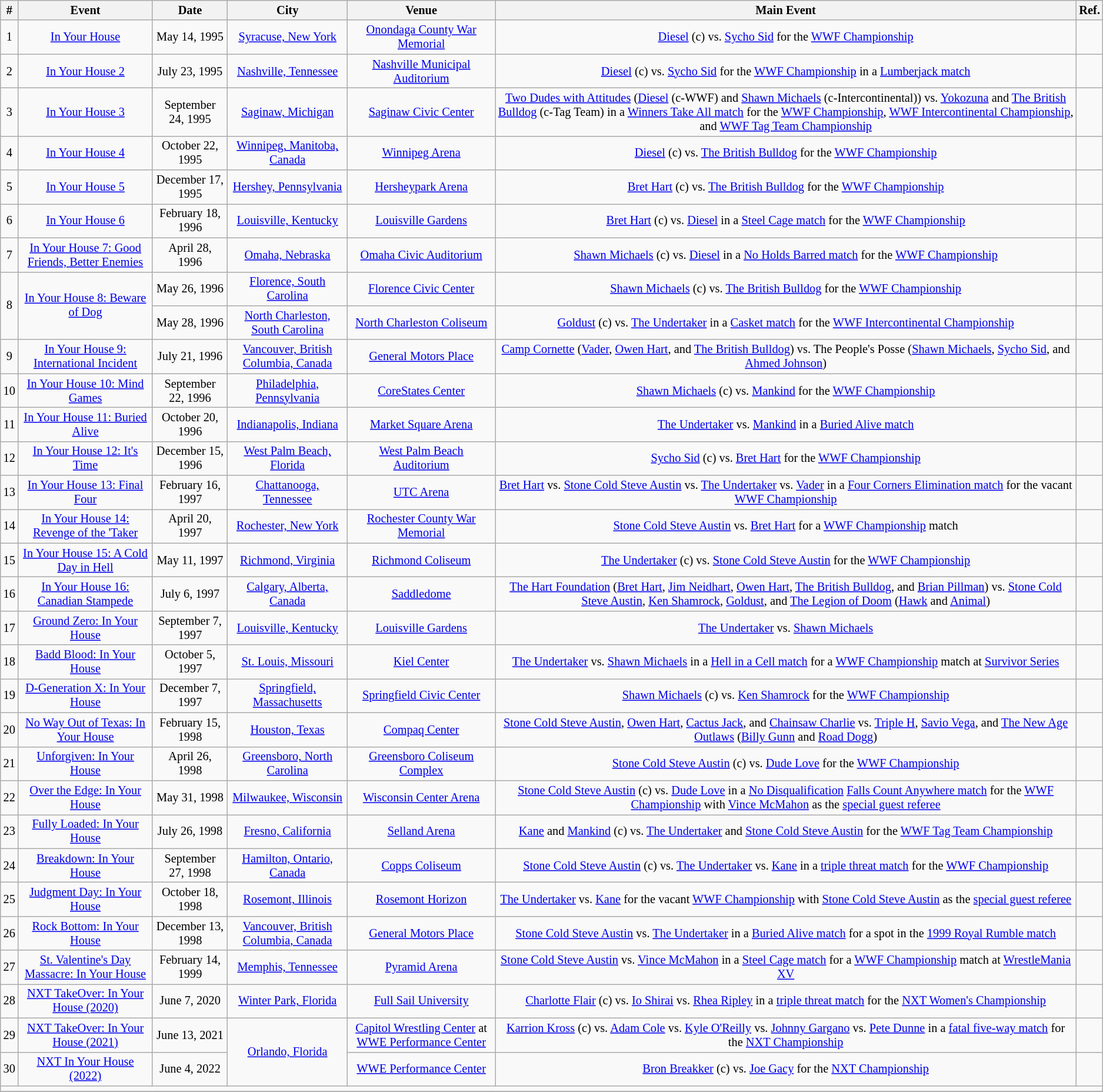<table class="sortable wikitable succession-box" style="font-size:85%; text-align:center;">
<tr>
<th>#</th>
<th>Event</th>
<th>Date</th>
<th>City</th>
<th>Venue</th>
<th>Main Event</th>
<th>Ref.</th>
</tr>
<tr>
<td>1</td>
<td><a href='#'>In Your House</a><br></td>
<td>May 14, 1995</td>
<td><a href='#'>Syracuse, New York</a></td>
<td><a href='#'>Onondaga County War Memorial</a></td>
<td><a href='#'>Diesel</a> (c) vs. <a href='#'>Sycho Sid</a> for the <a href='#'>WWF Championship</a></td>
<td></td>
</tr>
<tr>
<td>2</td>
<td><a href='#'>In Your House 2</a><br></td>
<td>July 23, 1995</td>
<td><a href='#'>Nashville, Tennessee</a></td>
<td><a href='#'>Nashville Municipal Auditorium</a></td>
<td><a href='#'>Diesel</a> (c) vs. <a href='#'>Sycho Sid</a> for the <a href='#'>WWF Championship</a> in a <a href='#'>Lumberjack match</a></td>
<td></td>
</tr>
<tr>
<td>3</td>
<td><a href='#'>In Your House 3</a><br></td>
<td>September 24, 1995</td>
<td><a href='#'>Saginaw, Michigan</a></td>
<td><a href='#'>Saginaw Civic Center</a></td>
<td><a href='#'>Two Dudes with Attitudes</a> (<a href='#'>Diesel</a> (c-WWF) and <a href='#'>Shawn Michaels</a> (c-Intercontinental)) vs. <a href='#'>Yokozuna</a> and <a href='#'>The British Bulldog</a> (c-Tag Team) in a <a href='#'>Winners Take All match</a> for the <a href='#'>WWF Championship</a>, <a href='#'>WWF Intercontinental Championship</a>, and <a href='#'>WWF Tag Team Championship</a></td>
<td></td>
</tr>
<tr>
<td>4</td>
<td><a href='#'>In Your House 4</a><br></td>
<td>October 22, 1995</td>
<td><a href='#'>Winnipeg, Manitoba, Canada</a></td>
<td><a href='#'>Winnipeg Arena</a></td>
<td><a href='#'>Diesel</a> (c) vs. <a href='#'>The British Bulldog</a> for the <a href='#'>WWF Championship</a></td>
<td></td>
</tr>
<tr>
<td>5</td>
<td><a href='#'>In Your House 5</a><br></td>
<td>December 17, 1995</td>
<td><a href='#'>Hershey, Pennsylvania</a></td>
<td><a href='#'>Hersheypark Arena</a></td>
<td><a href='#'>Bret Hart</a> (c) vs. <a href='#'>The British Bulldog</a> for the <a href='#'>WWF Championship</a></td>
<td></td>
</tr>
<tr>
<td>6</td>
<td><a href='#'>In Your House 6</a><br></td>
<td>February 18, 1996</td>
<td><a href='#'>Louisville, Kentucky</a></td>
<td><a href='#'>Louisville Gardens</a></td>
<td><a href='#'>Bret Hart</a> (c) vs. <a href='#'>Diesel</a> in a <a href='#'>Steel Cage match</a> for the <a href='#'>WWF Championship</a></td>
<td></td>
</tr>
<tr>
<td>7</td>
<td><a href='#'>In Your House 7: Good Friends, Better Enemies</a></td>
<td>April 28, 1996</td>
<td><a href='#'>Omaha, Nebraska</a></td>
<td><a href='#'>Omaha Civic Auditorium</a></td>
<td><a href='#'>Shawn Michaels</a> (c) vs. <a href='#'>Diesel</a> in a <a href='#'>No Holds Barred match</a> for the <a href='#'>WWF Championship</a></td>
<td></td>
</tr>
<tr>
<td rowspan=2>8</td>
<td rowspan=2><a href='#'>In Your House 8: Beware of Dog</a></td>
<td>May 26, 1996</td>
<td><a href='#'>Florence, South Carolina</a></td>
<td><a href='#'>Florence Civic Center</a></td>
<td><a href='#'>Shawn Michaels</a> (c) vs. <a href='#'>The British Bulldog</a> for the <a href='#'>WWF Championship</a></td>
<td></td>
</tr>
<tr>
<td>May 28, 1996</td>
<td><a href='#'>North Charleston, South Carolina</a></td>
<td><a href='#'>North Charleston Coliseum</a></td>
<td><a href='#'>Goldust</a> (c) vs. <a href='#'>The Undertaker</a> in a <a href='#'>Casket match</a> for the <a href='#'>WWF Intercontinental Championship</a></td>
<td></td>
</tr>
<tr>
<td>9</td>
<td><a href='#'>In Your House 9: International Incident</a></td>
<td>July 21, 1996</td>
<td><a href='#'>Vancouver, British Columbia, Canada</a></td>
<td><a href='#'>General Motors Place</a></td>
<td><a href='#'>Camp Cornette</a> (<a href='#'>Vader</a>, <a href='#'>Owen Hart</a>, and <a href='#'>The British Bulldog</a>) vs. The People's Posse (<a href='#'>Shawn Michaels</a>, <a href='#'>Sycho Sid</a>, and <a href='#'>Ahmed Johnson</a>)</td>
<td></td>
</tr>
<tr>
<td>10</td>
<td><a href='#'>In Your House 10: Mind Games</a></td>
<td>September 22, 1996</td>
<td><a href='#'>Philadelphia, Pennsylvania</a></td>
<td><a href='#'>CoreStates Center</a></td>
<td><a href='#'>Shawn Michaels</a> (c) vs. <a href='#'>Mankind</a> for the <a href='#'>WWF Championship</a></td>
<td></td>
</tr>
<tr>
<td>11</td>
<td><a href='#'>In Your House 11: Buried Alive</a></td>
<td>October 20, 1996</td>
<td><a href='#'>Indianapolis, Indiana</a></td>
<td><a href='#'>Market Square Arena</a></td>
<td><a href='#'>The Undertaker</a> vs. <a href='#'>Mankind</a> in a <a href='#'>Buried Alive match</a></td>
<td></td>
</tr>
<tr>
<td>12</td>
<td><a href='#'>In Your House 12: It's Time</a></td>
<td>December 15, 1996</td>
<td><a href='#'>West Palm Beach, Florida</a></td>
<td><a href='#'>West Palm Beach Auditorium</a></td>
<td><a href='#'>Sycho Sid</a> (c) vs. <a href='#'>Bret Hart</a> for the <a href='#'>WWF Championship</a></td>
<td></td>
</tr>
<tr>
<td>13</td>
<td><a href='#'>In Your House 13: Final Four</a></td>
<td>February 16, 1997</td>
<td><a href='#'>Chattanooga, Tennessee</a></td>
<td><a href='#'>UTC Arena</a></td>
<td><a href='#'>Bret Hart</a> vs. <a href='#'>Stone Cold Steve Austin</a> vs. <a href='#'>The Undertaker</a> vs. <a href='#'>Vader</a> in a <a href='#'>Four Corners Elimination match</a> for the vacant <a href='#'>WWF Championship</a></td>
<td></td>
</tr>
<tr>
<td>14</td>
<td><a href='#'>In Your House 14: Revenge of the 'Taker</a></td>
<td>April 20, 1997</td>
<td><a href='#'>Rochester, New York</a></td>
<td><a href='#'>Rochester County War Memorial</a></td>
<td><a href='#'>Stone Cold Steve Austin</a> vs. <a href='#'>Bret Hart</a> for a <a href='#'>WWF Championship</a> match</td>
<td></td>
</tr>
<tr>
<td>15</td>
<td><a href='#'>In Your House 15: A Cold Day in Hell</a></td>
<td>May 11, 1997</td>
<td><a href='#'>Richmond, Virginia</a></td>
<td><a href='#'>Richmond Coliseum</a></td>
<td><a href='#'>The Undertaker</a> (c) vs. <a href='#'>Stone Cold Steve Austin</a> for the <a href='#'>WWF Championship</a></td>
<td></td>
</tr>
<tr>
<td>16</td>
<td><a href='#'>In Your House 16: Canadian Stampede</a></td>
<td>July 6, 1997</td>
<td><a href='#'>Calgary, Alberta, Canada</a></td>
<td><a href='#'>Saddledome</a></td>
<td><a href='#'>The Hart Foundation</a> (<a href='#'>Bret Hart</a>, <a href='#'>Jim Neidhart</a>, <a href='#'>Owen Hart</a>, <a href='#'>The British Bulldog</a>, and <a href='#'>Brian Pillman</a>) vs. <a href='#'>Stone Cold Steve Austin</a>, <a href='#'>Ken Shamrock</a>, <a href='#'>Goldust</a>, and <a href='#'>The Legion of Doom</a> (<a href='#'>Hawk</a> and <a href='#'>Animal</a>)</td>
<td></td>
</tr>
<tr>
<td>17</td>
<td><a href='#'>Ground Zero: In Your House</a></td>
<td>September 7, 1997</td>
<td><a href='#'>Louisville, Kentucky</a></td>
<td><a href='#'>Louisville Gardens</a></td>
<td><a href='#'>The Undertaker</a> vs. <a href='#'>Shawn Michaels</a></td>
<td></td>
</tr>
<tr>
<td>18</td>
<td><a href='#'>Badd Blood: In Your House</a></td>
<td>October 5, 1997</td>
<td><a href='#'>St. Louis, Missouri</a></td>
<td><a href='#'>Kiel Center</a></td>
<td><a href='#'>The Undertaker</a> vs. <a href='#'>Shawn Michaels</a> in a <a href='#'>Hell in a Cell match</a> for a <a href='#'>WWF Championship</a> match at <a href='#'>Survivor Series</a></td>
<td></td>
</tr>
<tr>
<td>19</td>
<td><a href='#'>D-Generation X: In Your House</a></td>
<td>December 7, 1997</td>
<td><a href='#'>Springfield, Massachusetts</a></td>
<td><a href='#'>Springfield Civic Center</a></td>
<td><a href='#'>Shawn Michaels</a> (c) vs. <a href='#'>Ken Shamrock</a> for the <a href='#'>WWF Championship</a></td>
<td></td>
</tr>
<tr>
<td>20</td>
<td><a href='#'>No Way Out of Texas: In Your House</a></td>
<td>February 15, 1998</td>
<td><a href='#'>Houston, Texas</a></td>
<td><a href='#'>Compaq Center</a></td>
<td><a href='#'>Stone Cold Steve Austin</a>, <a href='#'>Owen Hart</a>, <a href='#'>Cactus Jack</a>, and <a href='#'>Chainsaw Charlie</a> vs. <a href='#'>Triple H</a>,  <a href='#'>Savio Vega</a>, and <a href='#'>The New Age Outlaws</a> (<a href='#'>Billy Gunn</a> and <a href='#'>Road Dogg</a>)</td>
<td></td>
</tr>
<tr>
<td>21</td>
<td><a href='#'>Unforgiven: In Your House</a></td>
<td>April 26, 1998</td>
<td><a href='#'>Greensboro, North Carolina</a></td>
<td><a href='#'>Greensboro Coliseum Complex</a></td>
<td><a href='#'>Stone Cold Steve Austin</a> (c) vs. <a href='#'>Dude Love</a> for the <a href='#'>WWF Championship</a></td>
<td></td>
</tr>
<tr>
<td>22</td>
<td><a href='#'>Over the Edge: In Your House</a></td>
<td>May 31, 1998</td>
<td><a href='#'>Milwaukee, Wisconsin</a></td>
<td><a href='#'>Wisconsin Center Arena</a></td>
<td><a href='#'>Stone Cold Steve Austin</a> (c) vs. <a href='#'>Dude Love</a> in a <a href='#'>No Disqualification</a> <a href='#'>Falls Count Anywhere match</a> for the <a href='#'>WWF Championship</a> with <a href='#'>Vince McMahon</a> as the <a href='#'>special guest referee</a></td>
<td></td>
</tr>
<tr>
<td>23</td>
<td><a href='#'>Fully Loaded: In Your House</a></td>
<td>July 26, 1998</td>
<td><a href='#'>Fresno, California</a></td>
<td><a href='#'>Selland Arena</a></td>
<td><a href='#'>Kane</a> and <a href='#'>Mankind</a> (c) vs. <a href='#'>The Undertaker</a> and <a href='#'>Stone Cold Steve Austin</a> for the <a href='#'>WWF Tag Team Championship</a></td>
<td></td>
</tr>
<tr>
<td>24</td>
<td><a href='#'>Breakdown: In Your House</a></td>
<td>September 27, 1998</td>
<td><a href='#'>Hamilton, Ontario, Canada</a></td>
<td><a href='#'>Copps Coliseum</a></td>
<td><a href='#'>Stone Cold Steve Austin</a> (c) vs. <a href='#'>The Undertaker</a> vs. <a href='#'>Kane</a> in a <a href='#'>triple threat match</a> for the <a href='#'>WWF Championship</a></td>
<td></td>
</tr>
<tr>
<td>25</td>
<td><a href='#'>Judgment Day: In Your House</a></td>
<td>October 18, 1998</td>
<td><a href='#'>Rosemont, Illinois</a></td>
<td><a href='#'>Rosemont Horizon</a></td>
<td><a href='#'>The Undertaker</a> vs. <a href='#'>Kane</a> for the vacant <a href='#'>WWF Championship</a> with <a href='#'>Stone Cold Steve Austin</a> as the <a href='#'>special guest referee</a></td>
<td></td>
</tr>
<tr>
<td>26</td>
<td><a href='#'>Rock Bottom: In Your House</a></td>
<td>December 13, 1998</td>
<td><a href='#'>Vancouver, British Columbia, Canada</a></td>
<td><a href='#'>General Motors Place</a></td>
<td><a href='#'>Stone Cold Steve Austin</a> vs. <a href='#'>The Undertaker</a> in a <a href='#'>Buried Alive match</a> for a spot in the <a href='#'>1999 Royal Rumble match</a></td>
<td></td>
</tr>
<tr>
<td>27</td>
<td><a href='#'>St. Valentine's Day Massacre: In Your House</a></td>
<td>February 14, 1999</td>
<td><a href='#'>Memphis, Tennessee</a></td>
<td><a href='#'>Pyramid Arena</a></td>
<td><a href='#'>Stone Cold Steve Austin</a> vs. <a href='#'>Vince McMahon</a> in a <a href='#'>Steel Cage match</a> for a <a href='#'>WWF Championship</a> match at <a href='#'>WrestleMania XV</a></td>
<td></td>
</tr>
<tr>
<td>28</td>
<td><a href='#'>NXT TakeOver: In Your House (2020)</a></td>
<td>June 7, 2020</td>
<td><a href='#'>Winter Park, Florida</a></td>
<td><a href='#'>Full Sail University</a></td>
<td><a href='#'>Charlotte Flair</a> (c) vs. <a href='#'>Io Shirai</a> vs. <a href='#'>Rhea Ripley</a> in a <a href='#'>triple threat match</a> for the <a href='#'>NXT Women's Championship</a></td>
<td></td>
</tr>
<tr>
<td>29</td>
<td><a href='#'>NXT TakeOver: In Your House (2021)</a></td>
<td>June 13, 2021</td>
<td rowspan="2"><a href='#'>Orlando, Florida</a></td>
<td><a href='#'>Capitol Wrestling Center</a> at <a href='#'>WWE Performance Center</a></td>
<td><a href='#'>Karrion Kross</a> (c) vs. <a href='#'>Adam Cole</a> vs. <a href='#'>Kyle O'Reilly</a> vs. <a href='#'>Johnny Gargano</a> vs. <a href='#'>Pete Dunne</a> in a <a href='#'>fatal five-way match</a> for the <a href='#'>NXT Championship</a></td>
<td></td>
</tr>
<tr>
<td>30</td>
<td><a href='#'>NXT In Your House (2022)</a></td>
<td>June 4, 2022</td>
<td><a href='#'>WWE Performance Center</a></td>
<td><a href='#'>Bron Breakker</a> (c) vs. <a href='#'>Joe Gacy</a> for the <a href='#'>NXT Championship</a></td>
<td></td>
</tr>
<tr>
<td colspan="10"></td>
</tr>
<tr>
</tr>
</table>
